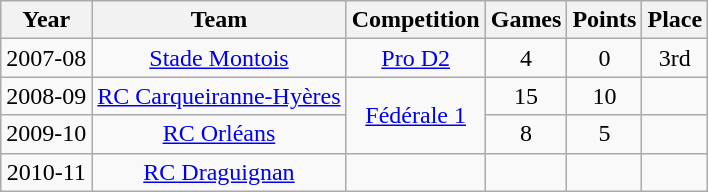<table class="wikitable">
<tr>
<th>Year</th>
<th>Team</th>
<th>Competition</th>
<th>Games</th>
<th>Points</th>
<th>Place</th>
</tr>
<tr align="center">
<td>2007-08</td>
<td><a href='#'>Stade Montois</a></td>
<td><a href='#'>Pro D2</a></td>
<td>4</td>
<td>0</td>
<td>3rd</td>
</tr>
<tr align="center">
<td>2008-09</td>
<td><a href='#'>RC Carqueiranne-Hyères</a></td>
<td rowspan=2><a href='#'>Fédérale 1</a></td>
<td>15</td>
<td>10</td>
<td></td>
</tr>
<tr align="center">
<td>2009-10</td>
<td><a href='#'>RC Orléans</a></td>
<td>8</td>
<td>5</td>
<td></td>
</tr>
<tr align="center">
<td>2010-11</td>
<td><a href='#'>RC Draguignan</a></td>
<td></td>
<td></td>
<td></td>
<td></td>
</tr>
</table>
